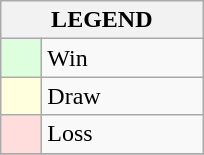<table class="wikitable">
<tr>
<th colspan="2">LEGEND</th>
</tr>
<tr>
<td style="background:#ddffdd;" width=20> </td>
<td width=100>Win</td>
</tr>
<tr>
<td style="background:#ffffdd"  width=20> </td>
<td width=100>Draw</td>
</tr>
<tr>
<td style="background:#ffdddd;" width=20> </td>
<td width=100>Loss</td>
</tr>
<tr>
</tr>
</table>
